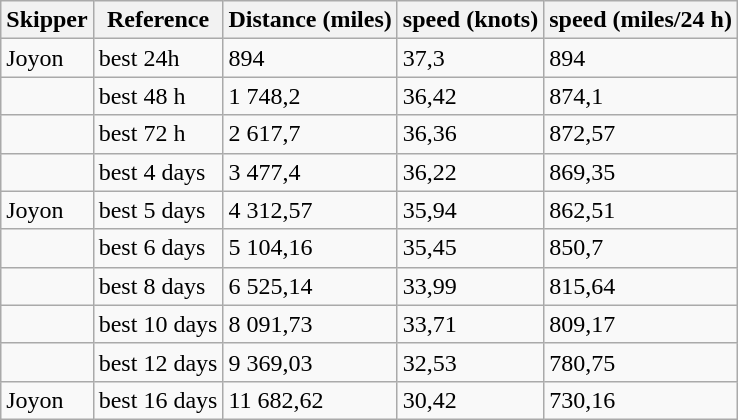<table class="wikitable alternance">
<tr>
<th>Skipper</th>
<th>Reference</th>
<th>Distance (miles)</th>
<th>speed (knots)</th>
<th>speed (miles/24 h)</th>
</tr>
<tr>
<td>Joyon</td>
<td>best 24h</td>
<td> 894</td>
<td>37,3</td>
<td>894</td>
</tr>
<tr>
<td></td>
<td>best 48 h</td>
<td>1 748,2</td>
<td>36,42</td>
<td>874,1</td>
</tr>
<tr>
<td></td>
<td>best 72 h</td>
<td>2 617,7</td>
<td>36,36</td>
<td>872,57</td>
</tr>
<tr>
<td></td>
<td>best 4 days</td>
<td>3 477,4</td>
<td>36,22</td>
<td>869,35</td>
</tr>
<tr>
<td>Joyon</td>
<td>best 5 days</td>
<td>4 312,57</td>
<td>35,94</td>
<td>862,51</td>
</tr>
<tr>
<td></td>
<td>best 6 days</td>
<td>5 104,16</td>
<td>35,45</td>
<td>850,7</td>
</tr>
<tr>
<td></td>
<td>best 8 days</td>
<td>6 525,14</td>
<td>33,99</td>
<td>815,64</td>
</tr>
<tr>
<td></td>
<td>best 10 days</td>
<td>8 091,73</td>
<td>33,71</td>
<td>809,17</td>
</tr>
<tr>
<td></td>
<td>best 12 days</td>
<td>9 369,03</td>
<td>32,53</td>
<td>780,75</td>
</tr>
<tr>
<td>Joyon</td>
<td>best 16 days</td>
<td>11 682,62</td>
<td>30,42</td>
<td>730,16</td>
</tr>
</table>
